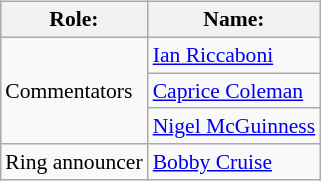<table class=wikitable style="font-size:90%; margin: 0.5em 0 0.5em 1em; float: right; clear: right;">
<tr>
<th>Role:</th>
<th>Name:</th>
</tr>
<tr>
<td rowspan=3>Commentators</td>
<td><a href='#'>Ian Riccaboni</a> </td>
</tr>
<tr>
<td><a href='#'>Caprice Coleman</a> </td>
</tr>
<tr>
<td><a href='#'>Nigel McGuinness</a> </td>
</tr>
<tr>
<td>Ring announcer</td>
<td><a href='#'>Bobby Cruise</a></td>
</tr>
</table>
